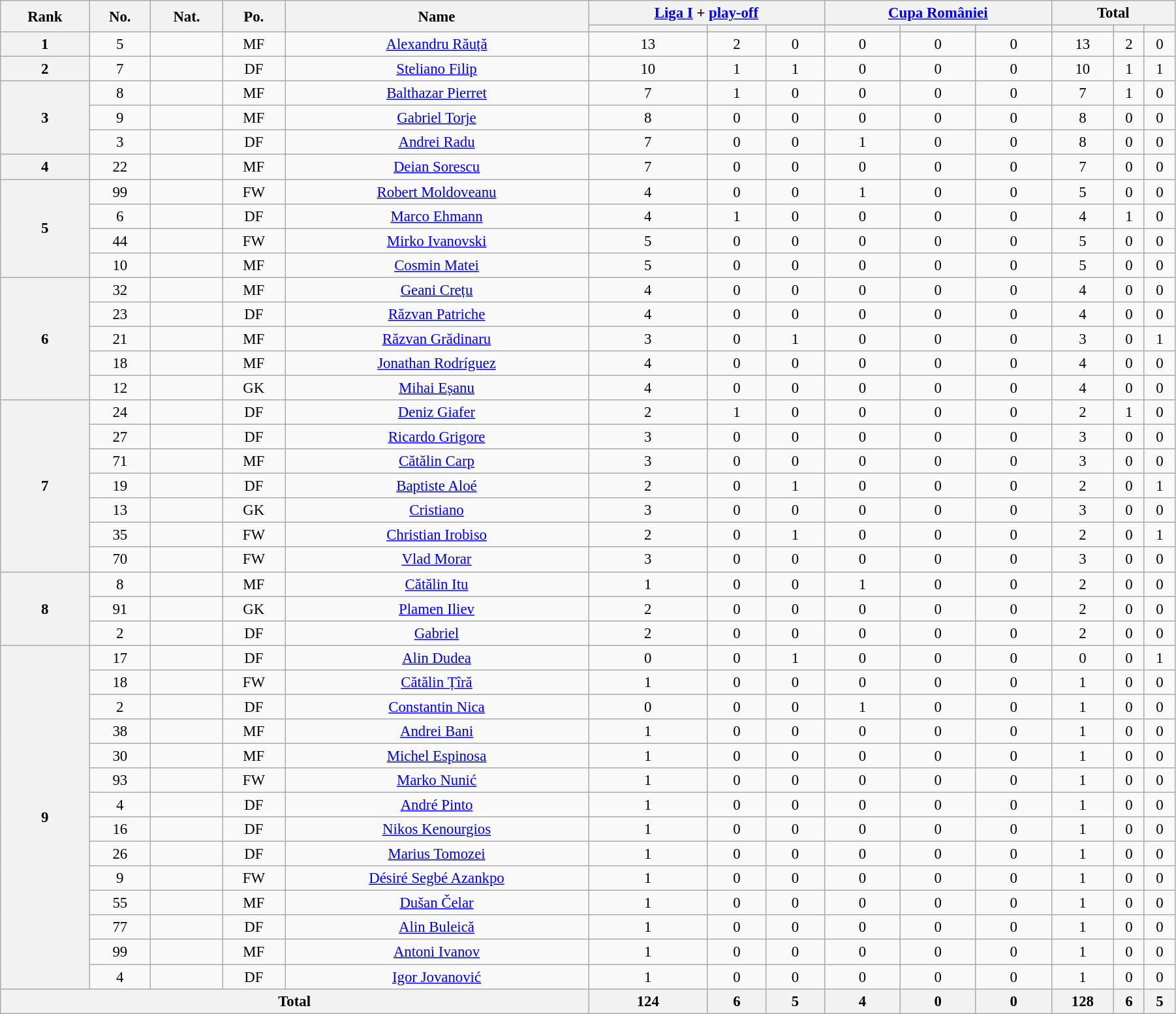<table class="wikitable" style="text-align:center; font-size:95%; width:95%;">
<tr>
<th rowspan=2>Rank</th>
<th rowspan=2>No.</th>
<th rowspan=2>Nat.</th>
<th rowspan=2>Po.</th>
<th rowspan=2>Name</th>
<th colspan=3><a href='#'>Liga I</a> + <a href='#'>play-off</a></th>
<th colspan=3><a href='#'>Cupa României</a></th>
<th colspan=3>Total</th>
</tr>
<tr>
<th></th>
<th></th>
<th></th>
<th></th>
<th></th>
<th></th>
<th></th>
<th></th>
<th></th>
</tr>
<tr>
<th rowspan=1>1</th>
<td>5</td>
<td></td>
<td>MF</td>
<td><a href='#'>Alexandru Răuță</a></td>
<td>13</td>
<td>2</td>
<td>0</td>
<td>0</td>
<td>0</td>
<td>0</td>
<td>13</td>
<td>2</td>
<td>0</td>
</tr>
<tr>
<th rowspan=1>2</th>
<td>7</td>
<td></td>
<td>DF</td>
<td><a href='#'>Steliano Filip</a></td>
<td>10</td>
<td>1</td>
<td>1</td>
<td>0</td>
<td>0</td>
<td>0</td>
<td>10</td>
<td>1</td>
<td>1</td>
</tr>
<tr>
<th rowspan=3>3</th>
<td>8</td>
<td></td>
<td>MF</td>
<td><a href='#'>Balthazar Pierret</a></td>
<td>7</td>
<td>1</td>
<td>0</td>
<td>0</td>
<td>0</td>
<td>0</td>
<td>7</td>
<td>1</td>
<td>0</td>
</tr>
<tr>
<td>9</td>
<td></td>
<td>MF</td>
<td><a href='#'>Gabriel Torje</a></td>
<td>8</td>
<td>0</td>
<td>0</td>
<td>0</td>
<td>0</td>
<td>0</td>
<td>8</td>
<td>0</td>
<td>0</td>
</tr>
<tr>
<td>3</td>
<td></td>
<td>DF</td>
<td><a href='#'>Andrei Radu</a></td>
<td>7</td>
<td>0</td>
<td>0</td>
<td>1</td>
<td>0</td>
<td>0</td>
<td>8</td>
<td>0</td>
<td>0</td>
</tr>
<tr>
<th rowspan=1>4</th>
<td>22</td>
<td></td>
<td>MF</td>
<td><a href='#'>Deian Sorescu</a></td>
<td>7</td>
<td>0</td>
<td>0</td>
<td>0</td>
<td>0</td>
<td>0</td>
<td>7</td>
<td>0</td>
<td>0</td>
</tr>
<tr>
<th rowspan=4>5</th>
<td>99</td>
<td></td>
<td>FW</td>
<td><a href='#'>Robert Moldoveanu</a></td>
<td>4</td>
<td>0</td>
<td>0</td>
<td>1</td>
<td>0</td>
<td>0</td>
<td>5</td>
<td>0</td>
<td>0</td>
</tr>
<tr>
<td>6</td>
<td></td>
<td>DF</td>
<td><a href='#'>Marco Ehmann</a></td>
<td>4</td>
<td>1</td>
<td>0</td>
<td>0</td>
<td>0</td>
<td>0</td>
<td>4</td>
<td>1</td>
<td>0</td>
</tr>
<tr>
<td>44</td>
<td></td>
<td>FW</td>
<td><a href='#'>Mirko Ivanovski</a></td>
<td>5</td>
<td>0</td>
<td>0</td>
<td>0</td>
<td>0</td>
<td>0</td>
<td>5</td>
<td>0</td>
<td>0</td>
</tr>
<tr>
<td>10</td>
<td></td>
<td>MF</td>
<td><a href='#'>Cosmin Matei</a></td>
<td>5</td>
<td>0</td>
<td>0</td>
<td>0</td>
<td>0</td>
<td>0</td>
<td>5</td>
<td>0</td>
<td>0</td>
</tr>
<tr>
<th rowspan=5>6</th>
<td>32</td>
<td></td>
<td>MF</td>
<td><a href='#'>Geani Crețu</a></td>
<td>4</td>
<td>0</td>
<td>0</td>
<td>0</td>
<td>0</td>
<td>0</td>
<td>4</td>
<td>0</td>
<td>0</td>
</tr>
<tr>
<td>23</td>
<td></td>
<td>DF</td>
<td><a href='#'>Răzvan Patriche</a></td>
<td>4</td>
<td>0</td>
<td>0</td>
<td>0</td>
<td>0</td>
<td>0</td>
<td>4</td>
<td>0</td>
<td>0</td>
</tr>
<tr>
<td>21</td>
<td></td>
<td>MF</td>
<td><a href='#'>Răzvan Grădinaru</a></td>
<td>3</td>
<td>0</td>
<td>1</td>
<td>0</td>
<td>0</td>
<td>0</td>
<td>3</td>
<td>0</td>
<td>1</td>
</tr>
<tr>
<td>18</td>
<td></td>
<td>MF</td>
<td><a href='#'>Jonathan Rodríguez</a></td>
<td>4</td>
<td>0</td>
<td>0</td>
<td>0</td>
<td>0</td>
<td>0</td>
<td>4</td>
<td>0</td>
<td>0</td>
</tr>
<tr>
<td>12</td>
<td></td>
<td>GK</td>
<td><a href='#'>Mihai Eșanu</a></td>
<td>4</td>
<td>0</td>
<td>0</td>
<td>0</td>
<td>0</td>
<td>0</td>
<td>4</td>
<td>0</td>
<td>0</td>
</tr>
<tr>
<th rowspan=7>7</th>
<td>24</td>
<td></td>
<td>DF</td>
<td><a href='#'>Deniz Giafer</a></td>
<td>2</td>
<td>1</td>
<td>0</td>
<td>0</td>
<td>0</td>
<td>0</td>
<td>2</td>
<td>1</td>
<td>0</td>
</tr>
<tr>
<td>27</td>
<td></td>
<td>DF</td>
<td><a href='#'>Ricardo Grigore</a></td>
<td>3</td>
<td>0</td>
<td>0</td>
<td>0</td>
<td>0</td>
<td>0</td>
<td>3</td>
<td>0</td>
<td>0</td>
</tr>
<tr>
<td>71</td>
<td></td>
<td>MF</td>
<td><a href='#'>Cătălin Carp</a></td>
<td>3</td>
<td>0</td>
<td>0</td>
<td>0</td>
<td>0</td>
<td>0</td>
<td>3</td>
<td>0</td>
<td>0</td>
</tr>
<tr>
<td>19</td>
<td></td>
<td>DF</td>
<td><a href='#'>Baptiste Aloé</a></td>
<td>2</td>
<td>0</td>
<td>1</td>
<td>0</td>
<td>0</td>
<td>0</td>
<td>2</td>
<td>0</td>
<td>1</td>
</tr>
<tr>
<td>13</td>
<td></td>
<td>GK</td>
<td><a href='#'>Cristiano</a></td>
<td>3</td>
<td>0</td>
<td>0</td>
<td>0</td>
<td>0</td>
<td>0</td>
<td>3</td>
<td>0</td>
<td>0</td>
</tr>
<tr>
<td>35</td>
<td></td>
<td>FW</td>
<td><a href='#'>Christian Irobiso</a></td>
<td>2</td>
<td>0</td>
<td>1</td>
<td>0</td>
<td>0</td>
<td>0</td>
<td>2</td>
<td>0</td>
<td>1</td>
</tr>
<tr>
<td>70</td>
<td></td>
<td>FW</td>
<td><a href='#'>Vlad Morar</a></td>
<td>3</td>
<td>0</td>
<td>0</td>
<td>0</td>
<td>0</td>
<td>0</td>
<td>3</td>
<td>0</td>
<td>0</td>
</tr>
<tr>
<th rowspan=3>8</th>
<td>8</td>
<td></td>
<td>MF</td>
<td><a href='#'>Cătălin Itu</a></td>
<td>1</td>
<td>0</td>
<td>0</td>
<td>1</td>
<td>0</td>
<td>0</td>
<td>2</td>
<td>0</td>
<td>0</td>
</tr>
<tr>
<td>91</td>
<td></td>
<td>GK</td>
<td><a href='#'>Plamen Iliev</a></td>
<td>2</td>
<td>0</td>
<td>0</td>
<td>0</td>
<td>0</td>
<td>0</td>
<td>2</td>
<td>0</td>
<td>0</td>
</tr>
<tr>
<td>2</td>
<td></td>
<td>DF</td>
<td><a href='#'>Gabriel</a></td>
<td>2</td>
<td>0</td>
<td>0</td>
<td>0</td>
<td>0</td>
<td>0</td>
<td>2</td>
<td>0</td>
<td>0</td>
</tr>
<tr>
<th rowspan=14>9</th>
<td>17</td>
<td></td>
<td>DF</td>
<td><a href='#'>Alin Dudea</a></td>
<td>0</td>
<td>0</td>
<td>1</td>
<td>0</td>
<td>0</td>
<td>0</td>
<td>0</td>
<td>0</td>
<td>1</td>
</tr>
<tr>
<td>18</td>
<td></td>
<td>FW</td>
<td><a href='#'>Cătălin Țîră</a></td>
<td>1</td>
<td>0</td>
<td>0</td>
<td>0</td>
<td>0</td>
<td>0</td>
<td>1</td>
<td>0</td>
<td>0</td>
</tr>
<tr>
<td>2</td>
<td></td>
<td>DF</td>
<td><a href='#'>Constantin Nica</a></td>
<td>0</td>
<td>0</td>
<td>0</td>
<td>1</td>
<td>0</td>
<td>0</td>
<td>1</td>
<td>0</td>
<td>0</td>
</tr>
<tr>
<td>38</td>
<td></td>
<td>MF</td>
<td><a href='#'>Andrei Bani</a></td>
<td>1</td>
<td>0</td>
<td>0</td>
<td>0</td>
<td>0</td>
<td>0</td>
<td>1</td>
<td>0</td>
<td>0</td>
</tr>
<tr>
<td>30</td>
<td></td>
<td>MF</td>
<td><a href='#'>Michel Espinosa</a></td>
<td>1</td>
<td>0</td>
<td>0</td>
<td>0</td>
<td>0</td>
<td>0</td>
<td>1</td>
<td>0</td>
<td>0</td>
</tr>
<tr>
<td>93</td>
<td></td>
<td>FW</td>
<td><a href='#'>Marko Nunić</a></td>
<td>1</td>
<td>0</td>
<td>0</td>
<td>0</td>
<td>0</td>
<td>0</td>
<td>1</td>
<td>0</td>
<td>0</td>
</tr>
<tr>
<td>4</td>
<td></td>
<td>DF</td>
<td><a href='#'>André Pinto</a></td>
<td>1</td>
<td>0</td>
<td>0</td>
<td>0</td>
<td>0</td>
<td>0</td>
<td>1</td>
<td>0</td>
<td>0</td>
</tr>
<tr>
<td>16</td>
<td></td>
<td>DF</td>
<td><a href='#'>Nikos Kenourgios</a></td>
<td>1</td>
<td>0</td>
<td>0</td>
<td>0</td>
<td>0</td>
<td>0</td>
<td>1</td>
<td>0</td>
<td>0</td>
</tr>
<tr>
<td>26</td>
<td></td>
<td>DF</td>
<td><a href='#'>Marius Tomozei</a></td>
<td>1</td>
<td>0</td>
<td>0</td>
<td>0</td>
<td>0</td>
<td>0</td>
<td>1</td>
<td>0</td>
<td>0</td>
</tr>
<tr>
<td>9</td>
<td></td>
<td>FW</td>
<td><a href='#'>Désiré Segbé Azankpo</a></td>
<td>1</td>
<td>0</td>
<td>0</td>
<td>0</td>
<td>0</td>
<td>0</td>
<td>1</td>
<td>0</td>
<td>0</td>
</tr>
<tr>
<td>55</td>
<td></td>
<td>MF</td>
<td><a href='#'>Dušan Čelar</a></td>
<td>1</td>
<td>0</td>
<td>0</td>
<td>0</td>
<td>0</td>
<td>0</td>
<td>1</td>
<td>0</td>
<td>0</td>
</tr>
<tr>
<td>77</td>
<td></td>
<td>DF</td>
<td><a href='#'>Alin Buleică</a></td>
<td>1</td>
<td>0</td>
<td>0</td>
<td>0</td>
<td>0</td>
<td>0</td>
<td>1</td>
<td>0</td>
<td>0</td>
</tr>
<tr>
<td>99</td>
<td></td>
<td>MF</td>
<td><a href='#'>Antoni Ivanov</a></td>
<td>1</td>
<td>0</td>
<td>0</td>
<td>0</td>
<td>0</td>
<td>0</td>
<td>1</td>
<td>0</td>
<td>0</td>
</tr>
<tr>
<td>4</td>
<td></td>
<td>DF</td>
<td><a href='#'>Igor Jovanović</a></td>
<td>1</td>
<td>0</td>
<td>0</td>
<td>0</td>
<td>0</td>
<td>0</td>
<td>1</td>
<td>0</td>
<td>0</td>
</tr>
<tr>
<th colspan=5>Total</th>
<th>124</th>
<th>6</th>
<th>5</th>
<th>4</th>
<th>0</th>
<th>0</th>
<th>128</th>
<th>6</th>
<th>5</th>
</tr>
</table>
